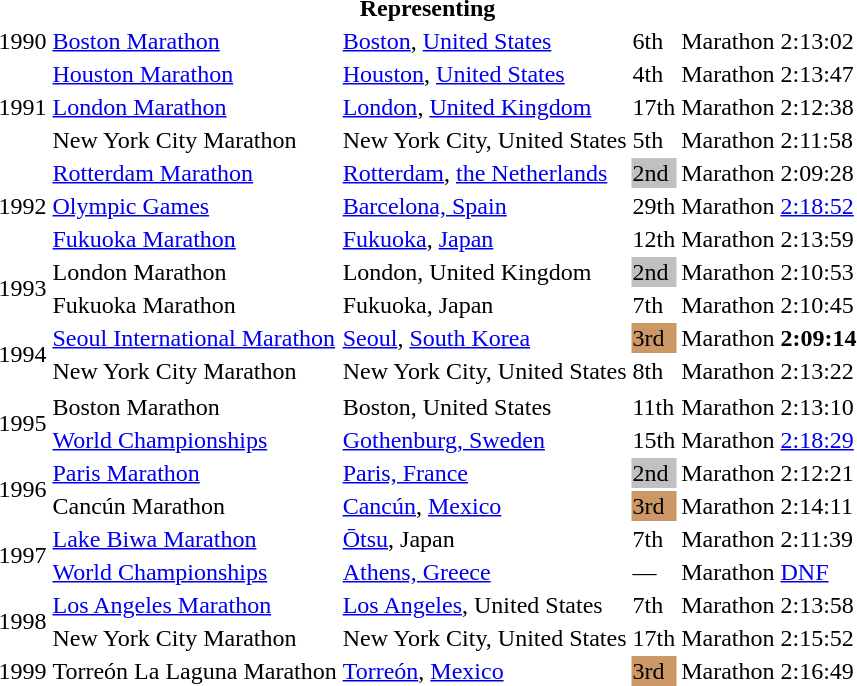<table>
<tr>
<th colspan="6">Representing </th>
</tr>
<tr>
<td>1990</td>
<td><a href='#'>Boston Marathon</a></td>
<td><a href='#'>Boston</a>, <a href='#'>United States</a></td>
<td>6th</td>
<td>Marathon</td>
<td>2:13:02</td>
</tr>
<tr>
<td rowspan=3>1991</td>
<td><a href='#'>Houston Marathon</a></td>
<td><a href='#'>Houston</a>, <a href='#'>United States</a></td>
<td>4th</td>
<td>Marathon</td>
<td>2:13:47</td>
</tr>
<tr>
<td><a href='#'>London Marathon</a></td>
<td><a href='#'>London</a>, <a href='#'>United Kingdom</a></td>
<td>17th</td>
<td>Marathon</td>
<td>2:12:38</td>
</tr>
<tr>
<td>New York City Marathon</td>
<td>New York City, United States</td>
<td>5th</td>
<td>Marathon</td>
<td>2:11:58</td>
</tr>
<tr>
<td rowspan=3>1992</td>
<td><a href='#'>Rotterdam Marathon</a></td>
<td><a href='#'>Rotterdam</a>, <a href='#'>the Netherlands</a></td>
<td bgcolor="silver">2nd</td>
<td>Marathon</td>
<td>2:09:28</td>
</tr>
<tr>
<td><a href='#'>Olympic Games</a></td>
<td><a href='#'>Barcelona, Spain</a></td>
<td>29th</td>
<td>Marathon</td>
<td><a href='#'>2:18:52</a></td>
</tr>
<tr>
<td><a href='#'>Fukuoka Marathon</a></td>
<td><a href='#'>Fukuoka</a>, <a href='#'>Japan</a></td>
<td>12th</td>
<td>Marathon</td>
<td>2:13:59</td>
</tr>
<tr>
<td rowspan=2>1993</td>
<td>London Marathon</td>
<td>London, United Kingdom</td>
<td bgcolor="silver">2nd</td>
<td>Marathon</td>
<td>2:10:53</td>
</tr>
<tr>
<td>Fukuoka Marathon</td>
<td>Fukuoka, Japan</td>
<td>7th</td>
<td>Marathon</td>
<td>2:10:45</td>
</tr>
<tr>
<td rowspan=2>1994</td>
<td><a href='#'>Seoul International Marathon</a></td>
<td><a href='#'>Seoul</a>, <a href='#'>South Korea</a></td>
<td bgcolor="cc9966">3rd</td>
<td>Marathon</td>
<td><strong>2:09:14</strong></td>
</tr>
<tr>
<td>New York City Marathon</td>
<td>New York City, United States</td>
<td>8th</td>
<td>Marathon</td>
<td>2:13:22</td>
</tr>
<tr>
</tr>
<tr>
<td rowspan=2>1995</td>
<td>Boston Marathon</td>
<td>Boston, United States</td>
<td>11th</td>
<td>Marathon</td>
<td>2:13:10</td>
</tr>
<tr>
<td><a href='#'>World Championships</a></td>
<td><a href='#'>Gothenburg, Sweden</a></td>
<td>15th</td>
<td>Marathon</td>
<td><a href='#'>2:18:29</a></td>
</tr>
<tr>
<td rowspan=2>1996</td>
<td><a href='#'>Paris Marathon</a></td>
<td><a href='#'>Paris, France</a></td>
<td bgcolor="silver">2nd</td>
<td>Marathon</td>
<td>2:12:21</td>
</tr>
<tr>
<td>Cancún Marathon</td>
<td><a href='#'>Cancún</a>, <a href='#'>Mexico</a></td>
<td bgcolor="cc9966">3rd</td>
<td>Marathon</td>
<td>2:14:11</td>
</tr>
<tr>
<td rowspan=2>1997</td>
<td><a href='#'>Lake Biwa Marathon</a></td>
<td><a href='#'>Ōtsu</a>, Japan</td>
<td>7th</td>
<td>Marathon</td>
<td>2:11:39</td>
</tr>
<tr>
<td><a href='#'>World Championships</a></td>
<td><a href='#'>Athens, Greece</a></td>
<td>—</td>
<td>Marathon</td>
<td><a href='#'>DNF</a></td>
</tr>
<tr>
<td rowspan=2>1998</td>
<td><a href='#'>Los Angeles Marathon</a></td>
<td><a href='#'>Los Angeles</a>, United States</td>
<td>7th</td>
<td>Marathon</td>
<td>2:13:58</td>
</tr>
<tr>
<td>New York City Marathon</td>
<td>New York City, United States</td>
<td>17th</td>
<td>Marathon</td>
<td>2:15:52</td>
</tr>
<tr>
<td>1999</td>
<td>Torreón La Laguna Marathon</td>
<td><a href='#'>Torreón</a>, <a href='#'>Mexico</a></td>
<td bgcolor="cc9966">3rd</td>
<td>Marathon</td>
<td>2:16:49</td>
</tr>
</table>
